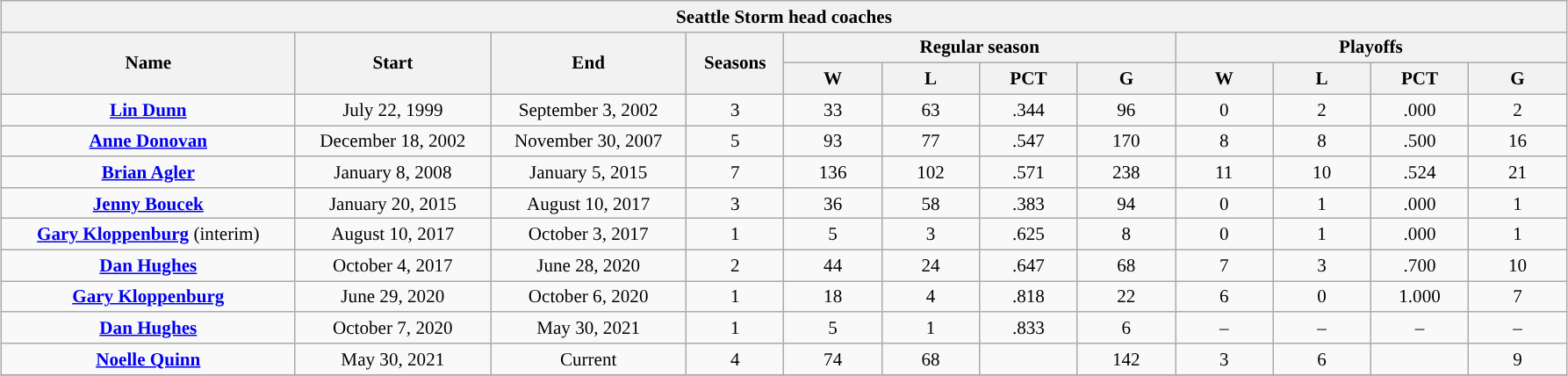<table class="wikitable" style="clear:both; margin:1.5em auto; min-width:90%; font-size:88%; text-align:center;">
<tr>
<th colspan=12>Seattle Storm head coaches</th>
</tr>
<tr>
<th width="15%" rowspan=2>Name</th>
<th width="10%" rowspan=2>Start</th>
<th width="10%" rowspan=2>End</th>
<th width="5%" rowspan=2>Seasons</th>
<th width="20%" colspan=4>Regular season</th>
<th width="20%" colspan=4>Playoffs</th>
</tr>
<tr>
<th>W</th>
<th>L</th>
<th>PCT</th>
<th>G</th>
<th>W</th>
<th>L</th>
<th>PCT</th>
<th>G</th>
</tr>
<tr>
<td><strong><a href='#'>Lin Dunn</a></strong></td>
<td>July 22, 1999</td>
<td>September 3, 2002</td>
<td>3</td>
<td width="5%">33</td>
<td width="5%">63</td>
<td width="5%">.344</td>
<td width="5%">96</td>
<td width="5%">0</td>
<td width="5%">2</td>
<td width="5%">.000</td>
<td width="5%">2</td>
</tr>
<tr>
<td><strong><a href='#'>Anne Donovan</a></strong></td>
<td>December 18, 2002</td>
<td>November 30, 2007</td>
<td>5</td>
<td width="5%">93</td>
<td width="5%">77</td>
<td width="5%">.547</td>
<td width="5%">170</td>
<td width="5%">8</td>
<td width="5%">8</td>
<td width="5%">.500</td>
<td width="5%">16</td>
</tr>
<tr>
<td><strong><a href='#'>Brian Agler</a></strong></td>
<td>January 8, 2008</td>
<td>January 5, 2015</td>
<td>7</td>
<td width="5%">136</td>
<td width="5%">102</td>
<td width="5%">.571</td>
<td width="5%">238</td>
<td width="5%">11</td>
<td width="5%">10</td>
<td width="5%">.524</td>
<td width="5%">21</td>
</tr>
<tr>
<td><strong><a href='#'>Jenny Boucek</a></strong></td>
<td>January 20, 2015</td>
<td>August 10, 2017</td>
<td>3</td>
<td width="5%">36</td>
<td width="5%">58</td>
<td width="5%">.383</td>
<td width="5%">94</td>
<td width="5%">0</td>
<td width="5%">1</td>
<td width="5%">.000</td>
<td width="5%">1</td>
</tr>
<tr>
<td><strong><a href='#'>Gary Kloppenburg</a></strong> (interim)</td>
<td>August 10, 2017</td>
<td>October 3, 2017</td>
<td>1</td>
<td width="5%">5</td>
<td width="5%">3</td>
<td width="5%">.625</td>
<td width="5%">8</td>
<td width="5%">0</td>
<td width="5%">1</td>
<td width="5%">.000</td>
<td width="5%">1</td>
</tr>
<tr>
<td><strong><a href='#'>Dan Hughes</a></strong></td>
<td>October 4, 2017</td>
<td>June 28, 2020</td>
<td>2</td>
<td width="5%">44</td>
<td width="5%">24</td>
<td width="5%">.647</td>
<td width="5%">68</td>
<td width="5%">7</td>
<td width="5%">3</td>
<td width="5%">.700</td>
<td width="5%">10</td>
</tr>
<tr>
<td><strong><a href='#'>Gary Kloppenburg</a></strong></td>
<td>June 29, 2020</td>
<td>October 6, 2020</td>
<td>1</td>
<td>18</td>
<td>4</td>
<td>.818</td>
<td>22</td>
<td>6</td>
<td>0</td>
<td>1.000</td>
<td>7</td>
</tr>
<tr>
<td><strong><a href='#'>Dan Hughes</a></strong></td>
<td>October 7, 2020</td>
<td>May 30, 2021</td>
<td>1</td>
<td>5</td>
<td>1</td>
<td>.833</td>
<td>6</td>
<td>–</td>
<td>–</td>
<td>–</td>
<td>–</td>
</tr>
<tr>
<td><strong><a href='#'>Noelle Quinn</a></strong></td>
<td>May 30, 2021</td>
<td>Current</td>
<td>4</td>
<td>74</td>
<td>68</td>
<td></td>
<td>142</td>
<td>3</td>
<td>6</td>
<td></td>
<td>9</td>
</tr>
<tr>
</tr>
</table>
